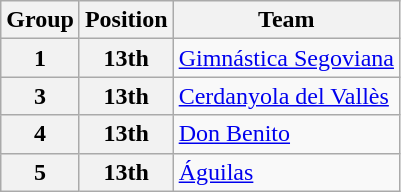<table class="wikitable">
<tr>
<th>Group</th>
<th>Position</th>
<th>Team</th>
</tr>
<tr>
<th>1</th>
<th>13th</th>
<td><a href='#'>Gimnástica Segoviana</a></td>
</tr>
<tr>
<th>3</th>
<th>13th</th>
<td><a href='#'>Cerdanyola del Vallès</a></td>
</tr>
<tr>
<th>4</th>
<th>13th</th>
<td><a href='#'>Don Benito</a></td>
</tr>
<tr>
<th>5</th>
<th>13th</th>
<td><a href='#'>Águilas</a></td>
</tr>
</table>
